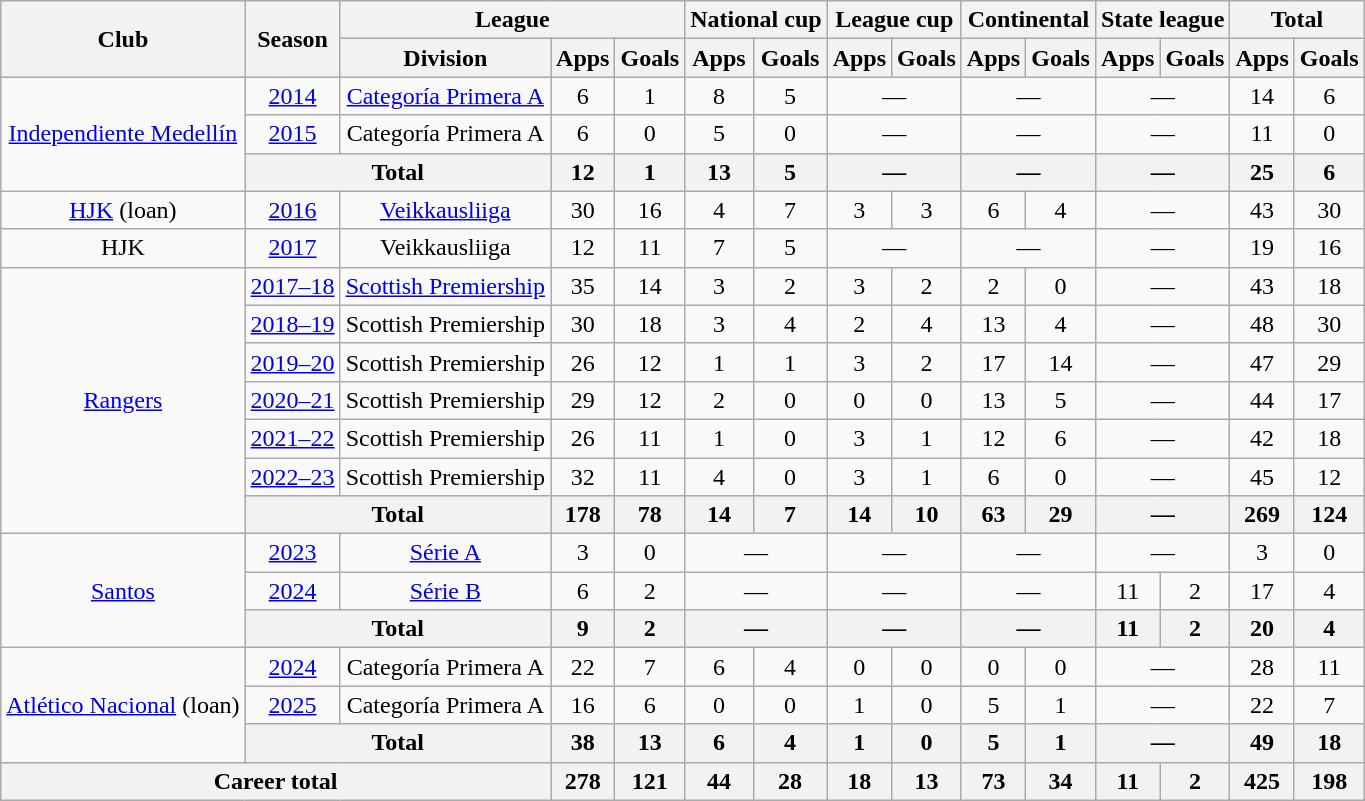<table class="wikitable" style="text-align: center">
<tr>
<th rowspan="2">Club</th>
<th rowspan="2">Season</th>
<th colspan="3">League</th>
<th colspan="2">National cup</th>
<th colspan="2">League cup</th>
<th colspan="2">Continental</th>
<th colspan="2">State league</th>
<th colspan="2">Total</th>
</tr>
<tr>
<th>Division</th>
<th>Apps</th>
<th>Goals</th>
<th>Apps</th>
<th>Goals</th>
<th>Apps</th>
<th>Goals</th>
<th>Apps</th>
<th>Goals</th>
<th>Apps</th>
<th>Goals</th>
<th>Apps</th>
<th>Goals</th>
</tr>
<tr>
<td rowspan="3"><a href='#'>Independiente Medellín</a></td>
<td><a href='#'>2014</a></td>
<td><a href='#'>Categoría Primera A</a></td>
<td>6</td>
<td>1</td>
<td>8</td>
<td>5</td>
<td colspan="2">—</td>
<td colspan="2">—</td>
<td colspan="2">—</td>
<td>14</td>
<td>6</td>
</tr>
<tr>
<td><a href='#'>2015</a></td>
<td>Categoría Primera A</td>
<td>6</td>
<td>0</td>
<td>5</td>
<td>0</td>
<td colspan="2">—</td>
<td colspan="2">—</td>
<td colspan="2">—</td>
<td>11</td>
<td>0</td>
</tr>
<tr>
<th colspan="2">Total</th>
<th>12</th>
<th>1</th>
<th>13</th>
<th>5</th>
<th colspan="2">—</th>
<th colspan="2">—</th>
<th colspan="2">—</th>
<th>25</th>
<th>6</th>
</tr>
<tr>
<td><a href='#'>HJK</a> (loan)</td>
<td><a href='#'>2016</a></td>
<td><a href='#'>Veikkausliiga</a></td>
<td>30</td>
<td>16</td>
<td>4</td>
<td>7</td>
<td>3</td>
<td>3</td>
<td>6</td>
<td>4</td>
<td colspan="2">—</td>
<td>43</td>
<td>30</td>
</tr>
<tr>
<td>HJK</td>
<td><a href='#'>2017</a></td>
<td>Veikkausliiga</td>
<td>12</td>
<td>11</td>
<td>7</td>
<td>5</td>
<td colspan="2">—</td>
<td colspan="2">—</td>
<td colspan="2">—</td>
<td>19</td>
<td>16</td>
</tr>
<tr>
<td rowspan="7"><a href='#'>Rangers</a></td>
<td><a href='#'>2017–18</a></td>
<td><a href='#'>Scottish Premiership</a></td>
<td>35</td>
<td>14</td>
<td>3</td>
<td>2</td>
<td>3</td>
<td>2</td>
<td>2</td>
<td>0</td>
<td colspan="2">—</td>
<td>43</td>
<td>18</td>
</tr>
<tr>
<td><a href='#'>2018–19</a></td>
<td>Scottish Premiership</td>
<td>30</td>
<td>18</td>
<td>3</td>
<td>4</td>
<td>2</td>
<td>4</td>
<td>13</td>
<td>4</td>
<td colspan="2">—</td>
<td>48</td>
<td>30</td>
</tr>
<tr>
<td><a href='#'>2019–20</a></td>
<td>Scottish Premiership</td>
<td>26</td>
<td>12</td>
<td>1</td>
<td>1</td>
<td>3</td>
<td>2</td>
<td>17</td>
<td>14</td>
<td colspan="2">—</td>
<td>47</td>
<td>29</td>
</tr>
<tr>
<td><a href='#'>2020–21</a></td>
<td>Scottish Premiership</td>
<td>29</td>
<td>12</td>
<td>2</td>
<td>0</td>
<td>0</td>
<td>0</td>
<td>13</td>
<td>5</td>
<td colspan="2">—</td>
<td>44</td>
<td>17</td>
</tr>
<tr>
<td><a href='#'>2021–22</a></td>
<td>Scottish Premiership</td>
<td>26</td>
<td>11</td>
<td>1</td>
<td>0</td>
<td>3</td>
<td>1</td>
<td>12</td>
<td>6</td>
<td colspan="2">—</td>
<td>42</td>
<td>18</td>
</tr>
<tr>
<td><a href='#'>2022–23</a></td>
<td>Scottish Premiership</td>
<td>32</td>
<td>11</td>
<td>4</td>
<td>0</td>
<td>3</td>
<td>1</td>
<td>6</td>
<td>0</td>
<td colspan="2">—</td>
<td>45</td>
<td>12</td>
</tr>
<tr>
<th colspan="2">Total</th>
<th>178</th>
<th>78</th>
<th>14</th>
<th>7</th>
<th>14</th>
<th>10</th>
<th>63</th>
<th>29</th>
<th colspan="2">—</th>
<th>269</th>
<th>124</th>
</tr>
<tr>
<td rowspan="3"><a href='#'>Santos</a></td>
<td><a href='#'>2023</a></td>
<td><a href='#'>Série A</a></td>
<td>3</td>
<td>0</td>
<td colspan="2">—</td>
<td colspan="2">—</td>
<td colspan="2">—</td>
<td colspan="2">—</td>
<td>3</td>
<td>0</td>
</tr>
<tr>
<td><a href='#'>2024</a></td>
<td><a href='#'>Série B</a></td>
<td>6</td>
<td>2</td>
<td colspan="2">—</td>
<td colspan="2">—</td>
<td colspan="2">—</td>
<td>11</td>
<td>2</td>
<td>17</td>
<td>4</td>
</tr>
<tr>
<th colspan="2">Total</th>
<th>9</th>
<th>2</th>
<th colspan="2">—</th>
<th colspan="2">—</th>
<th colspan="2">—</th>
<th>11</th>
<th>2</th>
<th>20</th>
<th>4</th>
</tr>
<tr>
<td rowspan="3"><a href='#'>Atlético Nacional</a> (loan)</td>
<td><a href='#'>2024</a></td>
<td>Categoría Primera A</td>
<td>22</td>
<td>7</td>
<td>6</td>
<td>4</td>
<td>0</td>
<td>0</td>
<td>0</td>
<td>0</td>
<td colspan="2">—</td>
<td>28</td>
<td>11</td>
</tr>
<tr>
<td><a href='#'>2025</a></td>
<td>Categoría Primera A</td>
<td>16</td>
<td>6</td>
<td>0</td>
<td>0</td>
<td 0>1</td>
<td 0>0</td>
<td>5</td>
<td>1</td>
<td colspan="2">—</td>
<td>22</td>
<td>7</td>
</tr>
<tr>
<th colspan="2">Total</th>
<th>38</th>
<th>13</th>
<th>6</th>
<th>4</th>
<th>1</th>
<th>0</th>
<th>5</th>
<th>1</th>
<th colspan="2">—</th>
<th>49</th>
<th>18</th>
</tr>
<tr>
<th colspan="3">Career total</th>
<th>278</th>
<th>121</th>
<th>44</th>
<th>28</th>
<th>18</th>
<th>13</th>
<th>73</th>
<th>34</th>
<th>11</th>
<th>2</th>
<th>425</th>
<th>198</th>
</tr>
</table>
